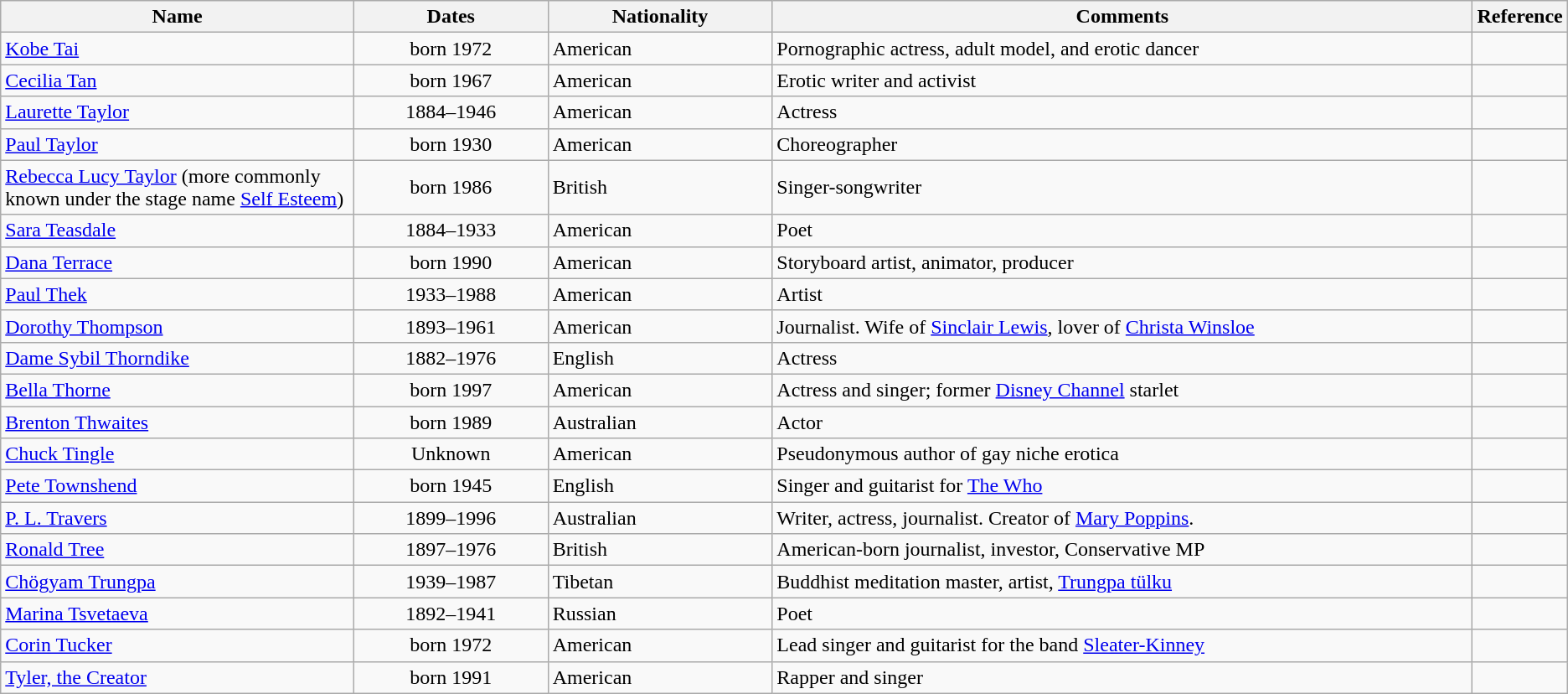<table class="wikitable sortable plainrowheaders">
<tr>
<th style="width:24%;">Name</th>
<th style="width:13%;">Dates</th>
<th style="width:15%;">Nationality</th>
<th style="width:50%;">Comments</th>
<th style="width:3%;">Reference</th>
</tr>
<tr>
<td><a href='#'>Kobe Tai</a></td>
<td align=center>born 1972</td>
<td>American</td>
<td>Pornographic actress, adult model, and erotic dancer</td>
<td></td>
</tr>
<tr>
<td><a href='#'>Cecilia Tan</a></td>
<td align=center>born 1967</td>
<td>American</td>
<td>Erotic writer and activist</td>
<td></td>
</tr>
<tr>
<td><a href='#'>Laurette Taylor</a></td>
<td align=center>1884–1946</td>
<td>American</td>
<td>Actress</td>
<td></td>
</tr>
<tr>
<td><a href='#'>Paul Taylor</a></td>
<td align=center>born 1930</td>
<td>American</td>
<td>Choreographer</td>
<td></td>
</tr>
<tr>
<td><a href='#'>Rebecca Lucy Taylor</a> (more commonly known under the stage name <a href='#'>Self Esteem</a>)</td>
<td align=center>born 1986</td>
<td>British</td>
<td>Singer-songwriter</td>
<td></td>
</tr>
<tr>
<td><a href='#'>Sara Teasdale</a></td>
<td align=center>1884–1933</td>
<td>American</td>
<td>Poet</td>
<td></td>
</tr>
<tr>
<td><a href='#'>Dana Terrace</a></td>
<td align=center>born 1990</td>
<td>American</td>
<td>Storyboard artist, animator, producer</td>
<td></td>
</tr>
<tr>
<td><a href='#'>Paul Thek</a></td>
<td align=center>1933–1988</td>
<td>American</td>
<td>Artist</td>
<td></td>
</tr>
<tr>
<td><a href='#'>Dorothy Thompson</a></td>
<td align=center>1893–1961</td>
<td>American</td>
<td>Journalist. Wife of <a href='#'>Sinclair Lewis</a>, lover of <a href='#'>Christa Winsloe</a></td>
<td></td>
</tr>
<tr>
<td><a href='#'>Dame Sybil Thorndike</a></td>
<td align=center>1882–1976</td>
<td>English</td>
<td>Actress</td>
<td></td>
</tr>
<tr>
<td><a href='#'>Bella Thorne</a></td>
<td align=center>born 1997</td>
<td>American</td>
<td>Actress and singer; former <a href='#'>Disney Channel</a> starlet</td>
<td></td>
</tr>
<tr>
<td><a href='#'>Brenton Thwaites</a></td>
<td align=center>born 1989</td>
<td>Australian</td>
<td>Actor</td>
<td></td>
</tr>
<tr>
<td><a href='#'>Chuck Tingle</a></td>
<td align=center>Unknown</td>
<td>American</td>
<td>Pseudonymous author of gay niche erotica</td>
<td></td>
</tr>
<tr>
<td><a href='#'>Pete Townshend</a></td>
<td align=center>born 1945</td>
<td>English</td>
<td>Singer and guitarist for <a href='#'>The Who</a></td>
<td></td>
</tr>
<tr>
<td><a href='#'>P. L. Travers</a></td>
<td align=center>1899–1996</td>
<td>Australian</td>
<td>Writer, actress, journalist. Creator of <a href='#'>Mary Poppins</a>.</td>
<td></td>
</tr>
<tr>
<td><a href='#'>Ronald Tree</a></td>
<td align=center>1897–1976</td>
<td>British</td>
<td>American-born journalist, investor, Conservative MP</td>
<td></td>
</tr>
<tr>
<td><a href='#'>Chögyam Trungpa</a></td>
<td align=center>1939–1987</td>
<td>Tibetan</td>
<td>Buddhist meditation master, artist, <a href='#'>Trungpa tülku</a></td>
<td></td>
</tr>
<tr>
<td><a href='#'>Marina Tsvetaeva</a></td>
<td align=center>1892–1941</td>
<td>Russian</td>
<td>Poet</td>
<td></td>
</tr>
<tr>
<td><a href='#'>Corin Tucker</a></td>
<td align=center>born 1972</td>
<td>American</td>
<td>Lead singer and guitarist for the band <a href='#'>Sleater-Kinney</a></td>
<td></td>
</tr>
<tr>
<td><a href='#'>Tyler, the Creator</a></td>
<td align=center>born 1991</td>
<td>American</td>
<td>Rapper and singer</td>
<td></td>
</tr>
</table>
